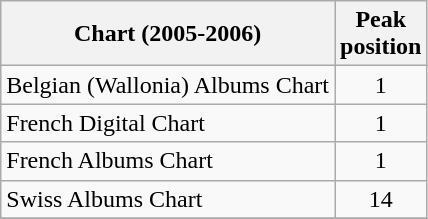<table class="wikitable sortable">
<tr>
<th>Chart (2005-2006)</th>
<th>Peak<br>position</th>
</tr>
<tr>
<td>Belgian (Wallonia) Albums Chart</td>
<td align="center">1</td>
</tr>
<tr>
<td>French Digital Chart</td>
<td align="center">1</td>
</tr>
<tr>
<td>French Albums Chart</td>
<td align="center">1</td>
</tr>
<tr>
<td>Swiss Albums Chart</td>
<td align="center">14</td>
</tr>
<tr>
</tr>
</table>
